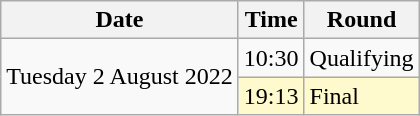<table class="wikitable">
<tr>
<th>Date</th>
<th>Time</th>
<th>Round</th>
</tr>
<tr>
<td rowspan=2>Tuesday 2 August 2022</td>
<td>10:30</td>
<td>Qualifying</td>
</tr>
<tr>
<td style=background:lemonchiffon>19:13</td>
<td style=background:lemonchiffon>Final</td>
</tr>
</table>
